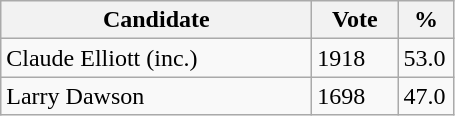<table class="wikitable">
<tr>
<th bgcolor="#DDDDFF" width="200px">Candidate</th>
<th bgcolor="#DDDDFF" width="50px">Vote</th>
<th bgcolor="#DDDDFF" width="30px">%</th>
</tr>
<tr>
<td>Claude Elliott (inc.)</td>
<td>1918</td>
<td>53.0</td>
</tr>
<tr>
<td>Larry Dawson</td>
<td>1698</td>
<td>47.0</td>
</tr>
</table>
